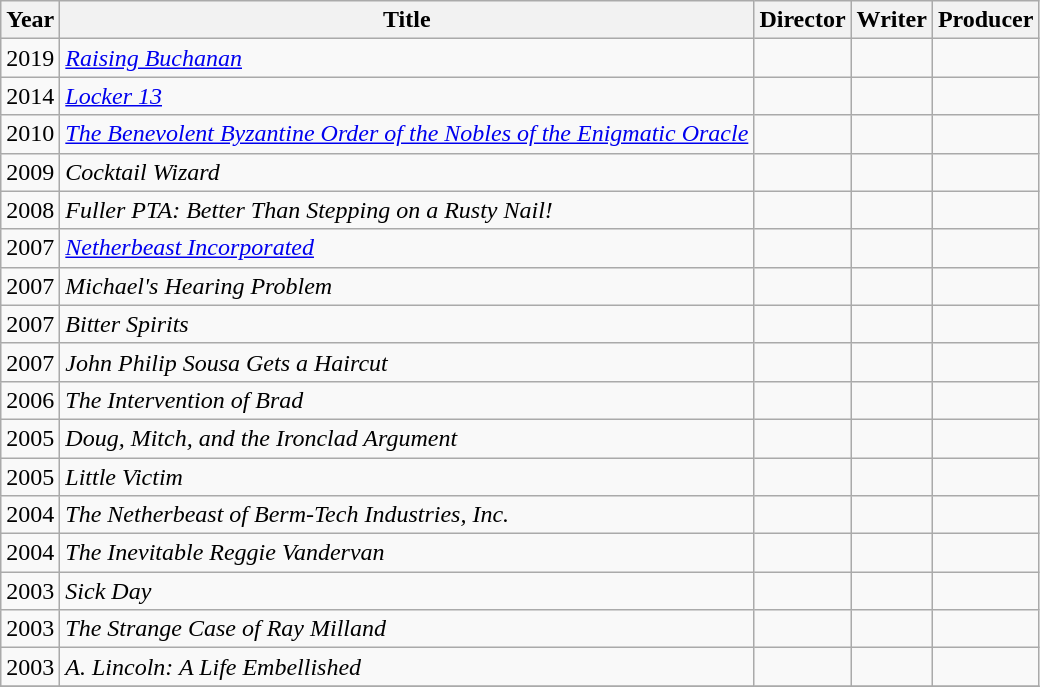<table class="wikitable sortable">
<tr>
<th>Year</th>
<th>Title</th>
<th>Director</th>
<th>Writer</th>
<th>Producer</th>
</tr>
<tr>
<td>2019</td>
<td><em><a href='#'>Raising Buchanan</a></em></td>
<td></td>
<td></td>
<td></td>
</tr>
<tr>
<td>2014</td>
<td><em><a href='#'>Locker 13</a></em></td>
<td></td>
<td></td>
<td></td>
</tr>
<tr>
<td>2010</td>
<td><em><a href='#'>The Benevolent Byzantine Order of the Nobles of the Enigmatic Oracle</a></em></td>
<td></td>
<td></td>
<td></td>
</tr>
<tr>
<td>2009</td>
<td><em>Cocktail Wizard</em></td>
<td></td>
<td></td>
<td></td>
</tr>
<tr>
<td>2008</td>
<td><em>Fuller PTA: Better Than Stepping on a Rusty Nail!</em></td>
<td></td>
<td></td>
<td></td>
</tr>
<tr>
<td>2007</td>
<td><em><a href='#'>Netherbeast Incorporated</a></em></td>
<td></td>
<td></td>
<td></td>
</tr>
<tr>
<td>2007</td>
<td><em>Michael's Hearing Problem</em></td>
<td></td>
<td></td>
<td></td>
</tr>
<tr>
<td>2007</td>
<td><em>Bitter Spirits</em></td>
<td></td>
<td></td>
<td></td>
</tr>
<tr>
<td>2007</td>
<td><em>John Philip Sousa Gets a Haircut</em></td>
<td></td>
<td></td>
<td></td>
</tr>
<tr>
<td>2006</td>
<td><em>The Intervention of Brad</em></td>
<td></td>
<td></td>
<td></td>
</tr>
<tr>
<td>2005</td>
<td><em>Doug, Mitch, and the Ironclad Argument</em></td>
<td></td>
<td></td>
<td></td>
</tr>
<tr>
<td>2005</td>
<td><em>Little Victim</em></td>
<td></td>
<td></td>
<td></td>
</tr>
<tr>
<td>2004</td>
<td><em>The Netherbeast of Berm-Tech Industries, Inc.</em></td>
<td></td>
<td></td>
<td></td>
</tr>
<tr>
<td>2004</td>
<td><em>The Inevitable Reggie Vandervan</em></td>
<td></td>
<td></td>
<td></td>
</tr>
<tr>
<td>2003</td>
<td><em>Sick Day</em></td>
<td></td>
<td></td>
<td></td>
</tr>
<tr>
<td>2003</td>
<td><em>The Strange Case of Ray Milland</em></td>
<td></td>
<td></td>
<td></td>
</tr>
<tr>
<td>2003</td>
<td><em>A. Lincoln: A Life Embellished</em></td>
<td></td>
<td></td>
<td></td>
</tr>
<tr>
</tr>
</table>
